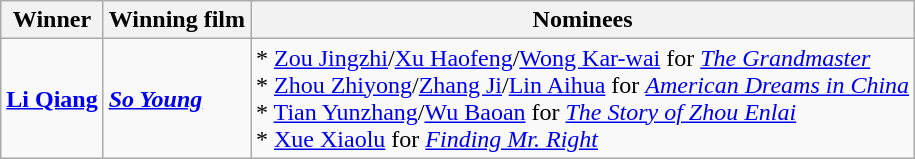<table class="wikitable">
<tr>
<th>Winner</th>
<th>Winning film</th>
<th>Nominees</th>
</tr>
<tr>
<td><strong><a href='#'>Li Qiang</a></strong></td>
<td><strong><em><a href='#'>So Young</a></em></strong></td>
<td>* <a href='#'>Zou Jingzhi</a>/<a href='#'>Xu Haofeng</a>/<a href='#'>Wong Kar-wai</a> for <em><a href='#'>The Grandmaster</a></em><br> * <a href='#'>Zhou Zhiyong</a>/<a href='#'>Zhang Ji</a>/<a href='#'>Lin Aihua</a> for <em><a href='#'>American Dreams in China</a></em><br> * <a href='#'>Tian Yunzhang</a>/<a href='#'>Wu Baoan</a> for <em><a href='#'>The Story of Zhou Enlai</a></em><br> * <a href='#'>Xue Xiaolu</a> for <em><a href='#'>Finding Mr. Right</a></em></td>
</tr>
</table>
